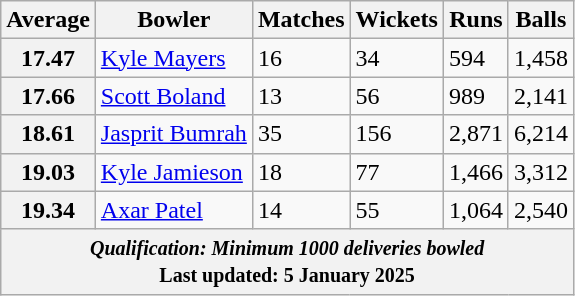<table class="wikitable sortable">
<tr>
<th>Average</th>
<th>Bowler</th>
<th>Matches</th>
<th>Wickets</th>
<th>Runs</th>
<th>Balls</th>
</tr>
<tr>
<th>17.47</th>
<td> <a href='#'>Kyle Mayers</a></td>
<td>16</td>
<td>34</td>
<td>594</td>
<td>1,458</td>
</tr>
<tr>
<th>17.66</th>
<td> <a href='#'>Scott Boland</a></td>
<td>13</td>
<td>56</td>
<td>989</td>
<td>2,141</td>
</tr>
<tr>
<th>18.61</th>
<td> <a href='#'>Jasprit Bumrah</a></td>
<td>35</td>
<td>156</td>
<td>2,871</td>
<td>6,214</td>
</tr>
<tr>
<th>19.03</th>
<td> <a href='#'>Kyle Jamieson</a></td>
<td>18</td>
<td>77</td>
<td>1,466</td>
<td>3,312</td>
</tr>
<tr>
<th>19.34</th>
<td> <a href='#'>Axar Patel</a></td>
<td>14</td>
<td>55</td>
<td>1,064</td>
<td>2,540</td>
</tr>
<tr class="sortbottom">
<th colspan="11"><small><em>Qualification: Minimum 1000 deliveries bowled</em><br> Last updated: 5 January 2025</small></th>
</tr>
</table>
